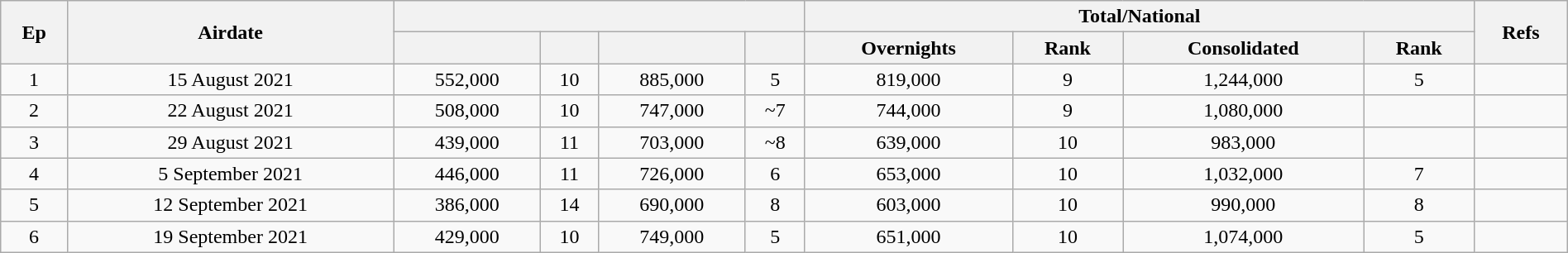<table class="wikitable"; style=text-align:center; width=100%>
<tr>
<th rowspan=2>Ep</th>
<th rowspan=2>Airdate</th>
<th colspan=4></th>
<th colspan=4>Total/National</th>
<th rowspan=2>Refs</th>
</tr>
<tr>
<th></th>
<th></th>
<th></th>
<th></th>
<th>Overnights</th>
<th>Rank</th>
<th>Consolidated</th>
<th>Rank</th>
</tr>
<tr>
<td>1</td>
<td>15 August 2021</td>
<td>552,000</td>
<td>10</td>
<td>885,000</td>
<td>5</td>
<td>819,000</td>
<td>9</td>
<td>1,244,000</td>
<td>5</td>
<td></td>
</tr>
<tr>
<td>2</td>
<td>22 August 2021</td>
<td>508,000</td>
<td>10</td>
<td>747,000</td>
<td>~7</td>
<td>744,000</td>
<td>9</td>
<td>1,080,000</td>
<td></td>
<td></td>
</tr>
<tr>
<td>3</td>
<td>29 August 2021</td>
<td>439,000</td>
<td>11</td>
<td>703,000</td>
<td>~8</td>
<td>639,000</td>
<td>10</td>
<td>983,000</td>
<td></td>
<td></td>
</tr>
<tr>
<td>4</td>
<td>5 September 2021</td>
<td>446,000</td>
<td>11</td>
<td>726,000</td>
<td>6</td>
<td>653,000</td>
<td>10</td>
<td>1,032,000</td>
<td>7</td>
<td></td>
</tr>
<tr>
<td>5</td>
<td>12 September 2021</td>
<td>386,000</td>
<td>14</td>
<td>690,000</td>
<td>8</td>
<td>603,000</td>
<td>10</td>
<td>990,000</td>
<td>8</td>
<td></td>
</tr>
<tr>
<td>6</td>
<td>19 September 2021</td>
<td>429,000</td>
<td>10</td>
<td>749,000</td>
<td>5</td>
<td>651,000</td>
<td>10</td>
<td>1,074,000</td>
<td>5</td>
<td></td>
</tr>
</table>
